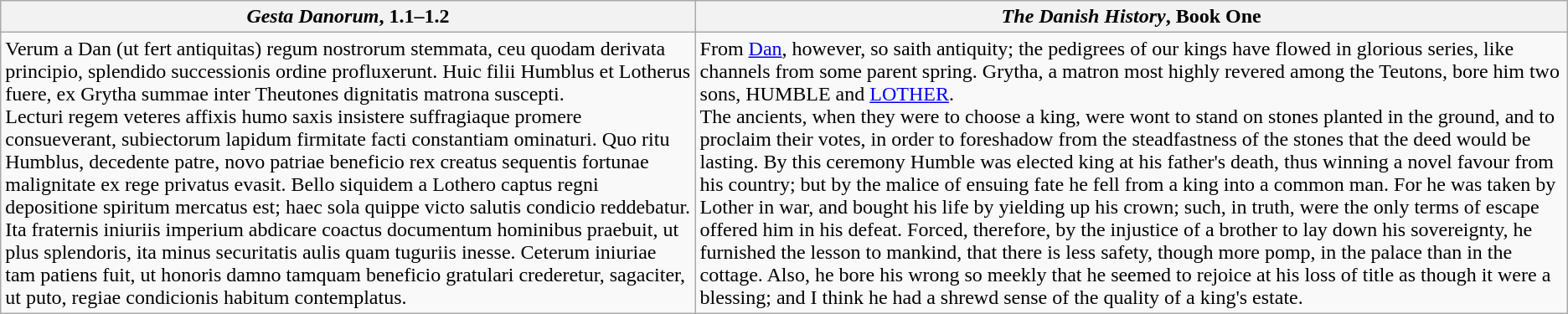<table class="wikitable">
<tr>
<th><em>Gesta Danorum</em>, 1.1–1.2</th>
<th><em>The Danish History</em>, Book One</th>
</tr>
<tr>
<td>Verum a Dan (ut fert antiquitas) regum nostrorum stemmata, ceu quodam derivata principio, splendido successionis ordine profluxerunt. Huic filii Humblus et Lotherus fuere, ex Grytha summae inter Theutones dignitatis matrona suscepti.<br>Lecturi regem veteres affixis humo saxis insistere suffragiaque promere consueverant, subiectorum lapidum firmitate facti constantiam ominaturi. Quo ritu Humblus, decedente patre, novo patriae beneficio rex creatus sequentis fortunae malignitate ex rege privatus evasit. Bello siquidem a Lothero captus regni depositione spiritum mercatus est; haec sola quippe victo salutis condicio reddebatur. Ita fraternis iniuriis imperium abdicare coactus documentum hominibus praebuit, ut plus splendoris, ita minus securitatis aulis quam tuguriis inesse. Ceterum iniuriae tam patiens fuit, ut honoris damno tamquam beneficio gratulari crederetur, sagaciter, ut puto, regiae condicionis habitum contemplatus.</td>
<td>From <a href='#'>Dan</a>, however, so saith antiquity; the pedigrees of our kings have flowed in glorious series, like channels from some parent spring. Grytha, a matron most highly revered among the Teutons, bore him two sons, HUMBLE and <a href='#'>LOTHER</a>.<br>The ancients, when they were to choose a king, were wont to stand on stones planted in the ground, and to proclaim their votes, in order to foreshadow from the steadfastness of the stones that the deed would be lasting. By this ceremony Humble was elected king at his father's death, thus winning a novel favour from his country; but by the malice of ensuing fate he fell from a king into a common man. For he was taken by Lother in war, and bought his life by yielding up his crown; such, in truth, were the only terms of escape offered him in his defeat. Forced, therefore, by the injustice of a brother to lay down his sovereignty, he furnished the lesson to mankind, that there is less safety, though more pomp, in the palace than in the cottage. Also, he bore his wrong so meekly that he seemed to rejoice at his loss of title as though it were a blessing; and I think he had a shrewd sense of the quality of a king's estate.</td>
</tr>
</table>
